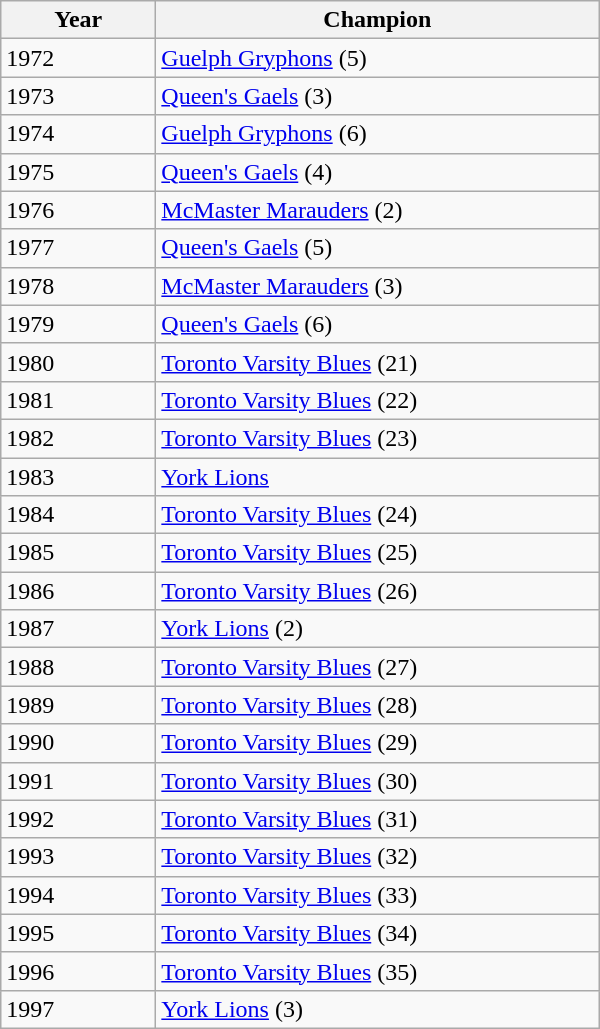<table class="wikitable">
<tr>
<th>Year</th>
<th>Champion</th>
</tr>
<tr>
<td style="width:6em">1972</td>
<td style="width:18em"><a href='#'>Guelph Gryphons</a> (5)</td>
</tr>
<tr>
<td>1973</td>
<td><a href='#'>Queen's Gaels</a> (3)</td>
</tr>
<tr>
<td>1974</td>
<td><a href='#'>Guelph Gryphons</a> (6)</td>
</tr>
<tr>
<td>1975</td>
<td><a href='#'>Queen's Gaels</a> (4)</td>
</tr>
<tr>
<td>1976</td>
<td><a href='#'>McMaster Marauders</a> (2)</td>
</tr>
<tr>
<td>1977</td>
<td><a href='#'>Queen's Gaels</a> (5)</td>
</tr>
<tr>
<td>1978</td>
<td><a href='#'>McMaster Marauders</a> (3)</td>
</tr>
<tr>
<td>1979</td>
<td><a href='#'>Queen's Gaels</a> (6)</td>
</tr>
<tr>
<td>1980</td>
<td><a href='#'>Toronto Varsity Blues</a> (21)</td>
</tr>
<tr>
<td>1981</td>
<td><a href='#'>Toronto Varsity Blues</a> (22)</td>
</tr>
<tr>
<td>1982</td>
<td><a href='#'>Toronto Varsity Blues</a> (23)</td>
</tr>
<tr>
<td>1983</td>
<td><a href='#'>York Lions</a></td>
</tr>
<tr>
<td>1984</td>
<td><a href='#'>Toronto Varsity Blues</a> (24)</td>
</tr>
<tr>
<td>1985</td>
<td><a href='#'>Toronto Varsity Blues</a> (25)</td>
</tr>
<tr>
<td>1986</td>
<td><a href='#'>Toronto Varsity Blues</a> (26)</td>
</tr>
<tr>
<td>1987</td>
<td><a href='#'>York Lions</a> (2)</td>
</tr>
<tr>
<td>1988</td>
<td><a href='#'>Toronto Varsity Blues</a> (27)</td>
</tr>
<tr>
<td>1989</td>
<td><a href='#'>Toronto Varsity Blues</a> (28)</td>
</tr>
<tr>
<td>1990</td>
<td><a href='#'>Toronto Varsity Blues</a> (29)</td>
</tr>
<tr>
<td>1991</td>
<td><a href='#'>Toronto Varsity Blues</a> (30)</td>
</tr>
<tr>
<td>1992</td>
<td><a href='#'>Toronto Varsity Blues</a> (31)</td>
</tr>
<tr>
<td>1993</td>
<td><a href='#'>Toronto Varsity Blues</a> (32)</td>
</tr>
<tr>
<td>1994</td>
<td><a href='#'>Toronto Varsity Blues</a> (33)</td>
</tr>
<tr>
<td>1995</td>
<td><a href='#'>Toronto Varsity Blues</a> (34)</td>
</tr>
<tr>
<td>1996</td>
<td><a href='#'>Toronto Varsity Blues</a> (35)</td>
</tr>
<tr>
<td>1997</td>
<td><a href='#'>York Lions</a> (3)</td>
</tr>
</table>
